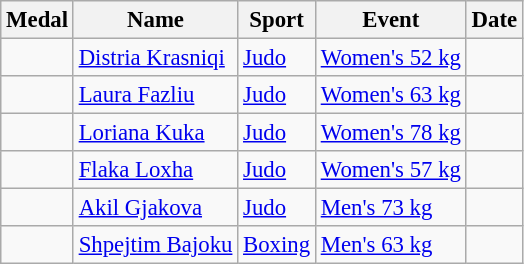<table class="wikitable sortable" style="font-size:95%">
<tr>
<th>Medal</th>
<th>Name</th>
<th>Sport</th>
<th>Event</th>
<th>Date</th>
</tr>
<tr>
<td></td>
<td><a href='#'>Distria Krasniqi</a></td>
<td><a href='#'>Judo</a></td>
<td><a href='#'>Women's 52 kg</a></td>
<td></td>
</tr>
<tr>
<td></td>
<td><a href='#'>Laura Fazliu</a></td>
<td><a href='#'>Judo</a></td>
<td><a href='#'>Women's 63 kg</a></td>
<td></td>
</tr>
<tr>
<td></td>
<td><a href='#'>Loriana Kuka</a></td>
<td><a href='#'>Judo</a></td>
<td><a href='#'>Women's 78 kg</a></td>
<td></td>
</tr>
<tr>
<td></td>
<td><a href='#'>Flaka Loxha</a></td>
<td><a href='#'>Judo</a></td>
<td><a href='#'>Women's 57 kg</a></td>
<td></td>
</tr>
<tr>
<td></td>
<td><a href='#'>Akil Gjakova</a></td>
<td><a href='#'>Judo</a></td>
<td><a href='#'>Men's 73 kg</a></td>
<td></td>
</tr>
<tr>
<td></td>
<td><a href='#'>Shpejtim Bajoku</a></td>
<td><a href='#'>Boxing</a></td>
<td><a href='#'>Men's 63 kg</a></td>
<td></td>
</tr>
</table>
